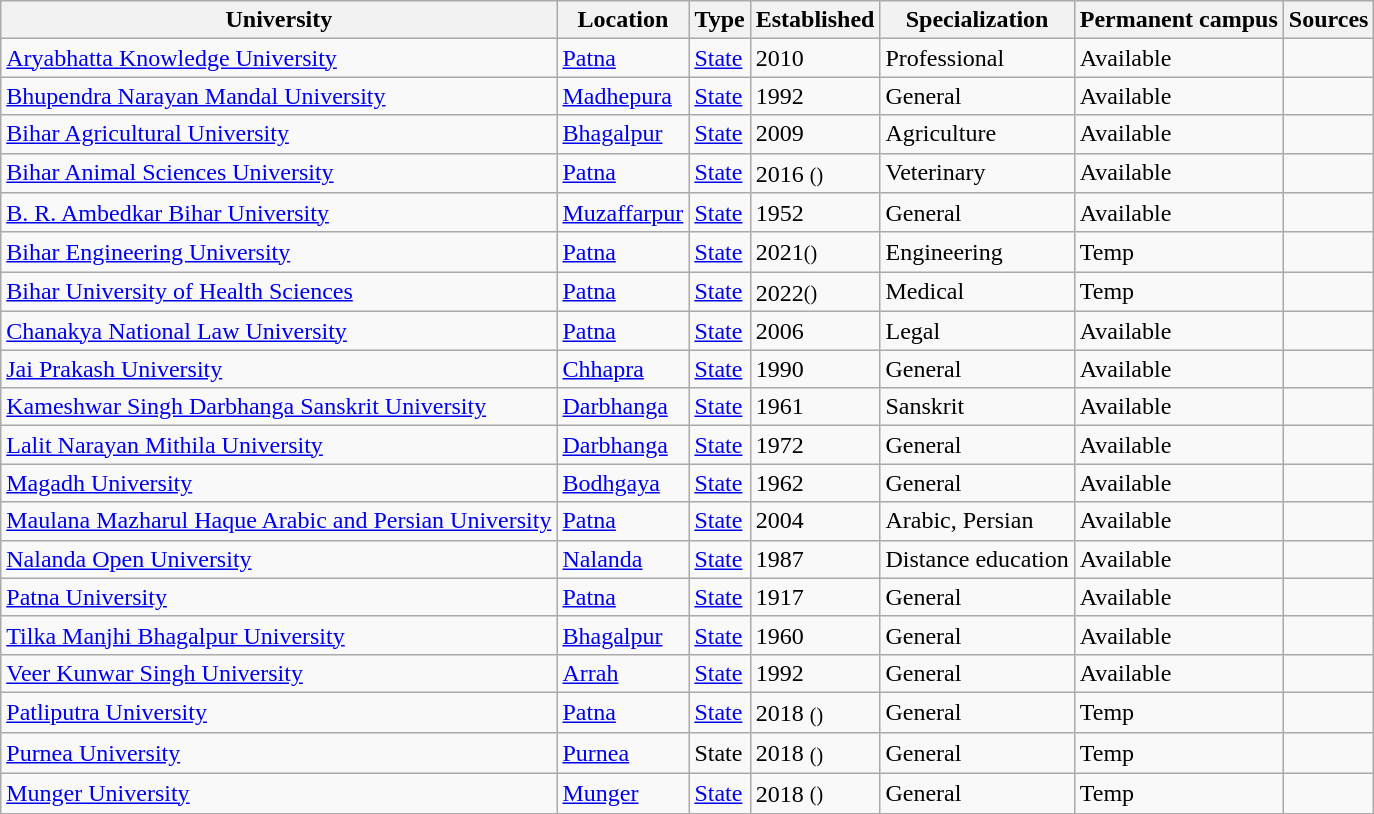<table class="wikitable sortable plainrowheaders">
<tr>
<th scope="col">University</th>
<th scope="col">Location</th>
<th scope="col">Type</th>
<th scope="col">Established</th>
<th scope="col">Specialization</th>
<th scope="col">Permanent campus</th>
<th scope="col" class="unsortable">Sources</th>
</tr>
<tr>
<td><a href='#'>Aryabhatta Knowledge University</a></td>
<td><a href='#'>Patna</a></td>
<td><a href='#'>State</a></td>
<td>2010</td>
<td>Professional</td>
<td>Available</td>
<td></td>
</tr>
<tr>
<td><a href='#'>Bhupendra Narayan Mandal University</a></td>
<td><a href='#'>Madhepura</a></td>
<td><a href='#'>State</a></td>
<td>1992</td>
<td>General</td>
<td>Available</td>
<td></td>
</tr>
<tr>
<td><a href='#'>Bihar Agricultural University</a></td>
<td><a href='#'>Bhagalpur</a></td>
<td><a href='#'>State</a></td>
<td>2009</td>
<td>Agriculture</td>
<td>Available</td>
<td></td>
</tr>
<tr>
<td><a href='#'>Bihar Animal Sciences University</a></td>
<td><a href='#'>Patna</a></td>
<td><a href='#'>State</a></td>
<td>2016 <small>(<sup></sup>)</small></td>
<td>Veterinary</td>
<td>Available</td>
<td></td>
</tr>
<tr>
<td><a href='#'>B. R. Ambedkar Bihar University</a></td>
<td><a href='#'>Muzaffarpur</a></td>
<td><a href='#'>State</a></td>
<td>1952</td>
<td>General</td>
<td>Available</td>
<td></td>
</tr>
<tr>
<td><a href='#'>Bihar Engineering University</a></td>
<td><a href='#'>Patna</a></td>
<td><a href='#'>State</a></td>
<td>2021<small>(<sup></sup>)</small></td>
<td>Engineering</td>
<td>Temp</td>
<td></td>
</tr>
<tr>
<td><a href='#'>Bihar University of Health Sciences</a></td>
<td><a href='#'>Patna</a></td>
<td><a href='#'>State</a></td>
<td>2022<small>(<sup></sup>)</small></td>
<td>Medical</td>
<td>Temp</td>
<td></td>
</tr>
<tr>
<td><a href='#'>Chanakya National Law University</a></td>
<td><a href='#'>Patna</a></td>
<td><a href='#'>State</a></td>
<td>2006</td>
<td>Legal</td>
<td>Available</td>
<td></td>
</tr>
<tr>
<td><a href='#'>Jai Prakash University</a></td>
<td><a href='#'>Chhapra</a></td>
<td><a href='#'>State</a></td>
<td>1990</td>
<td>General</td>
<td>Available</td>
<td></td>
</tr>
<tr>
<td><a href='#'>Kameshwar Singh Darbhanga Sanskrit University</a></td>
<td><a href='#'>Darbhanga</a></td>
<td><a href='#'>State</a></td>
<td>1961</td>
<td>Sanskrit</td>
<td>Available</td>
<td></td>
</tr>
<tr>
<td><a href='#'>Lalit Narayan Mithila University</a></td>
<td><a href='#'>Darbhanga</a></td>
<td><a href='#'>State</a></td>
<td>1972</td>
<td>General</td>
<td>Available</td>
<td></td>
</tr>
<tr>
<td><a href='#'>Magadh University</a></td>
<td><a href='#'>Bodhgaya</a></td>
<td><a href='#'>State</a></td>
<td>1962</td>
<td>General</td>
<td>Available</td>
<td></td>
</tr>
<tr>
<td><a href='#'>Maulana Mazharul Haque Arabic and Persian University</a></td>
<td><a href='#'>Patna</a></td>
<td><a href='#'>State</a></td>
<td>2004</td>
<td>Arabic, Persian</td>
<td>Available</td>
<td></td>
</tr>
<tr>
<td><a href='#'>Nalanda Open University</a></td>
<td><a href='#'>Nalanda</a></td>
<td><a href='#'>State</a></td>
<td>1987</td>
<td>Distance education</td>
<td>Available</td>
<td></td>
</tr>
<tr>
<td><a href='#'>Patna University</a></td>
<td><a href='#'>Patna</a></td>
<td><a href='#'>State</a></td>
<td>1917</td>
<td>General</td>
<td>Available</td>
<td></td>
</tr>
<tr>
<td><a href='#'>Tilka Manjhi Bhagalpur University</a></td>
<td><a href='#'>Bhagalpur</a></td>
<td><a href='#'>State</a></td>
<td>1960</td>
<td>General</td>
<td>Available</td>
<td></td>
</tr>
<tr>
<td><a href='#'>Veer Kunwar Singh University</a></td>
<td><a href='#'>Arrah</a></td>
<td><a href='#'>State</a></td>
<td>1992</td>
<td>General</td>
<td>Available</td>
<td></td>
</tr>
<tr>
<td><a href='#'>Patliputra University</a></td>
<td><a href='#'>Patna</a></td>
<td><a href='#'>State</a></td>
<td>2018 <small>(<sup></sup>)</small></td>
<td>General</td>
<td>Temp</td>
<td></td>
</tr>
<tr>
<td><a href='#'>Purnea University</a></td>
<td><a href='#'>Purnea</a></td>
<td>State</td>
<td>2018 <small>(<sup></sup>)</small></td>
<td>General</td>
<td>Temp</td>
<td></td>
</tr>
<tr>
<td><a href='#'>Munger University</a></td>
<td><a href='#'>Munger</a></td>
<td><a href='#'>State</a></td>
<td>2018 <small>(<sup></sup>)</small></td>
<td>General</td>
<td>Temp</td>
<td></td>
</tr>
</table>
